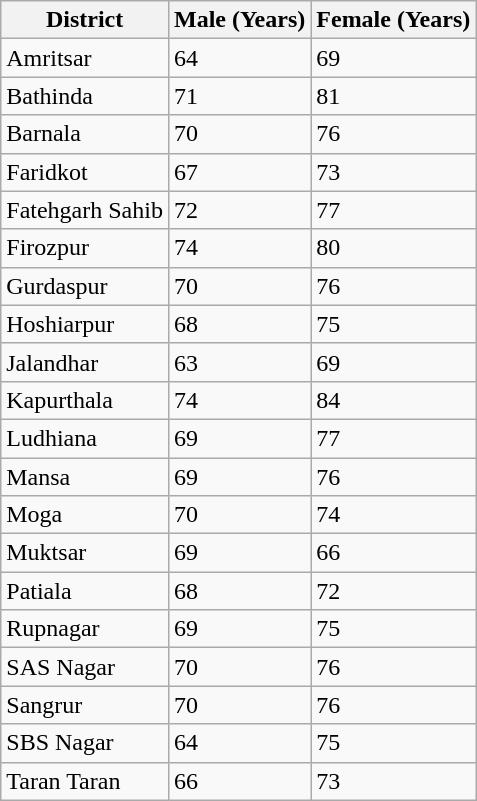<table class="wikitable sortable">
<tr>
<th>District</th>
<th>Male (Years)</th>
<th>Female (Years)</th>
</tr>
<tr>
<td>Amritsar</td>
<td>64</td>
<td>69</td>
</tr>
<tr>
<td>Bathinda</td>
<td>71</td>
<td>81</td>
</tr>
<tr>
<td>Barnala</td>
<td>70</td>
<td>76</td>
</tr>
<tr>
<td>Faridkot</td>
<td>67</td>
<td>73</td>
</tr>
<tr>
<td>Fatehgarh Sahib</td>
<td>72</td>
<td>77</td>
</tr>
<tr>
<td>Firozpur</td>
<td>74</td>
<td>80</td>
</tr>
<tr>
<td>Gurdaspur</td>
<td>70</td>
<td>76</td>
</tr>
<tr>
<td>Hoshiarpur</td>
<td>68</td>
<td>75</td>
</tr>
<tr>
<td>Jalandhar</td>
<td>63</td>
<td>69</td>
</tr>
<tr>
<td>Kapurthala</td>
<td>74</td>
<td>84</td>
</tr>
<tr>
<td>Ludhiana</td>
<td>69</td>
<td>77</td>
</tr>
<tr>
<td>Mansa</td>
<td>69</td>
<td>76</td>
</tr>
<tr>
<td>Moga</td>
<td>70</td>
<td>74</td>
</tr>
<tr>
<td>Muktsar</td>
<td>69</td>
<td>66</td>
</tr>
<tr>
<td>Patiala</td>
<td>68</td>
<td>72</td>
</tr>
<tr>
<td>Rupnagar</td>
<td>69</td>
<td>75</td>
</tr>
<tr>
<td>SAS Nagar</td>
<td>70</td>
<td>76</td>
</tr>
<tr>
<td>Sangrur</td>
<td>70</td>
<td>76</td>
</tr>
<tr>
<td>SBS Nagar</td>
<td>64</td>
<td>75</td>
</tr>
<tr>
<td>Taran Taran</td>
<td>66</td>
<td>73</td>
</tr>
</table>
